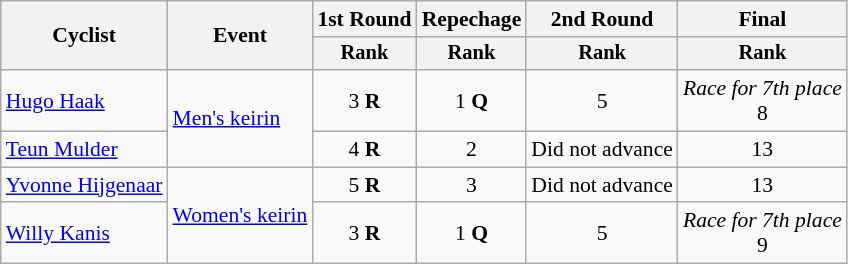<table class="wikitable" style="font-size:90%">
<tr>
<th rowspan=2>Cyclist</th>
<th rowspan=2>Event</th>
<th>1st Round</th>
<th>Repechage</th>
<th>2nd Round</th>
<th>Final</th>
</tr>
<tr style="font-size:95%">
<th>Rank</th>
<th>Rank</th>
<th>Rank</th>
<th>Rank</th>
</tr>
<tr align=center>
<td align=left><a href='#'>Hugo Haak</a></td>
<td align=left rowspan=2><a href='#'>Men's keirin</a></td>
<td>3 <strong>R</strong></td>
<td>1 <strong>Q</strong></td>
<td>5</td>
<td><em>Race for 7th place</em><br>8</td>
</tr>
<tr align=center>
<td align=left><a href='#'>Teun Mulder</a></td>
<td>4 <strong>R</strong></td>
<td>2</td>
<td>Did not advance</td>
<td>13</td>
</tr>
<tr align=center>
<td align=left><a href='#'>Yvonne Hijgenaar</a></td>
<td align=left rowspan=2><a href='#'>Women's keirin</a></td>
<td>5 <strong>R</strong></td>
<td>3</td>
<td>Did not advance</td>
<td>13</td>
</tr>
<tr align=center>
<td align=left><a href='#'>Willy Kanis</a></td>
<td>3 <strong>R</strong></td>
<td>1 <strong>Q</strong></td>
<td>5</td>
<td><em>Race for 7th place</em><br>9</td>
</tr>
</table>
